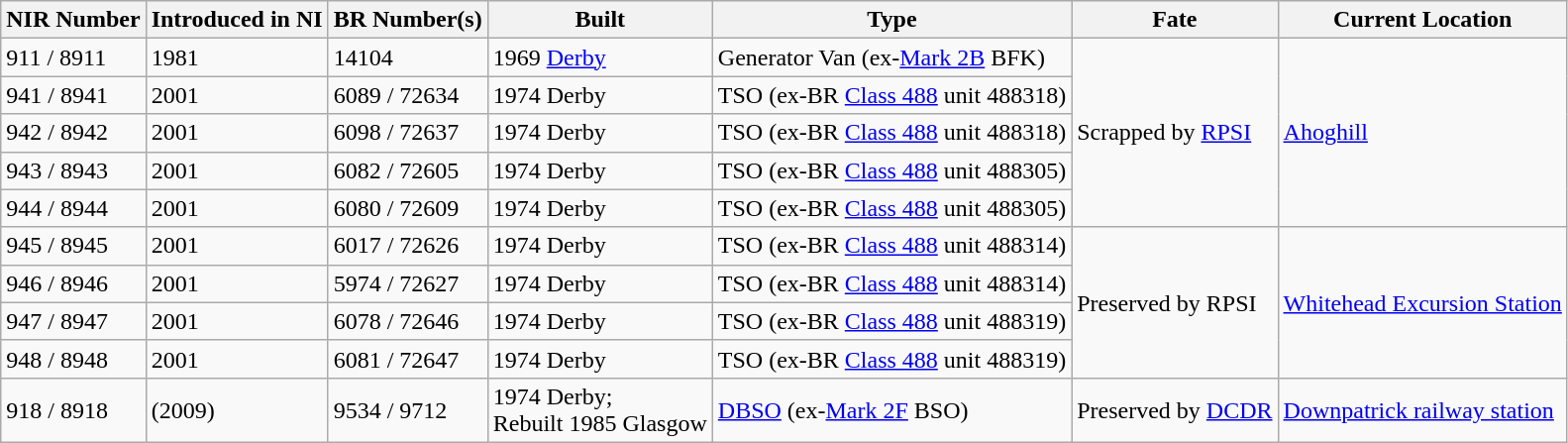<table class="wikitable">
<tr>
<th>NIR Number</th>
<th>Introduced in NI</th>
<th>BR Number(s)</th>
<th>Built</th>
<th>Type</th>
<th>Fate</th>
<th>Current Location</th>
</tr>
<tr>
<td>911 / 8911</td>
<td>1981</td>
<td>14104</td>
<td>1969 <a href='#'>Derby</a></td>
<td>Generator Van (ex-<a href='#'>Mark 2B</a> BFK)</td>
<td rowspan="5">Scrapped by <a href='#'>RPSI</a></td>
<td rowspan=5><a href='#'>Ahoghill</a></td>
</tr>
<tr>
<td>941 / 8941</td>
<td>2001</td>
<td>6089 / 72634</td>
<td>1974 Derby</td>
<td>TSO (ex-BR <a href='#'>Class 488</a> unit 488318)</td>
</tr>
<tr>
<td>942 / 8942</td>
<td>2001</td>
<td>6098 / 72637</td>
<td>1974 Derby</td>
<td>TSO (ex-BR <a href='#'>Class 488</a> unit 488318)</td>
</tr>
<tr>
<td>943 / 8943</td>
<td>2001</td>
<td>6082 / 72605</td>
<td>1974 Derby</td>
<td>TSO (ex-BR <a href='#'>Class 488</a> unit 488305)</td>
</tr>
<tr>
<td>944 / 8944</td>
<td>2001</td>
<td>6080 / 72609</td>
<td>1974 Derby</td>
<td>TSO (ex-BR <a href='#'>Class 488</a> unit 488305)</td>
</tr>
<tr>
<td>945 / 8945</td>
<td>2001</td>
<td>6017 / 72626</td>
<td>1974 Derby</td>
<td>TSO (ex-BR <a href='#'>Class 488</a> unit 488314)</td>
<td rowspan="4">Preserved by RPSI</td>
<td rowspan="4"><a href='#'>Whitehead Excursion Station</a></td>
</tr>
<tr>
<td>946 / 8946</td>
<td>2001</td>
<td>5974 / 72627</td>
<td>1974 Derby</td>
<td>TSO (ex-BR <a href='#'>Class 488</a> unit 488314)</td>
</tr>
<tr>
<td>947 / 8947</td>
<td>2001</td>
<td>6078 / 72646</td>
<td>1974 Derby</td>
<td>TSO (ex-BR <a href='#'>Class 488</a> unit 488319)</td>
</tr>
<tr>
<td>948 / 8948</td>
<td>2001</td>
<td>6081 / 72647</td>
<td>1974 Derby</td>
<td>TSO (ex-BR <a href='#'>Class 488</a> unit 488319)</td>
</tr>
<tr>
<td>918 / 8918</td>
<td>(2009)</td>
<td>9534 / 9712</td>
<td>1974 Derby;<br> Rebuilt 1985 Glasgow</td>
<td><a href='#'>DBSO</a> (ex-<a href='#'>Mark 2F</a> BSO)</td>
<td>Preserved by <a href='#'>DCDR</a></td>
<td><a href='#'>Downpatrick railway station</a></td>
</tr>
</table>
